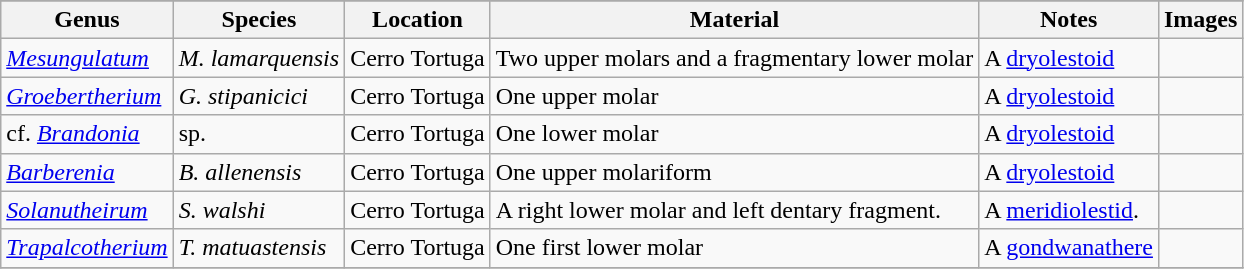<table class="wikitable" align="center">
<tr>
</tr>
<tr>
<th>Genus</th>
<th>Species</th>
<th>Location</th>
<th>Material</th>
<th>Notes</th>
<th>Images</th>
</tr>
<tr>
<td><em><a href='#'>Mesungulatum</a></em></td>
<td><em>M. lamarquensis</em></td>
<td>Cerro Tortuga</td>
<td>Two upper molars and a fragmentary lower molar</td>
<td>A <a href='#'>dryolestoid</a></td>
<td></td>
</tr>
<tr>
<td><em><a href='#'>Groebertherium</a></em></td>
<td><em>G. stipanicici</em></td>
<td>Cerro Tortuga</td>
<td>One upper molar</td>
<td>A <a href='#'>dryolestoid</a></td>
<td></td>
</tr>
<tr>
<td>cf. <em><a href='#'>Brandonia</a></em></td>
<td>sp.</td>
<td>Cerro Tortuga</td>
<td>One lower molar</td>
<td>A <a href='#'>dryolestoid</a></td>
<td></td>
</tr>
<tr>
<td><em><a href='#'>Barberenia</a></em></td>
<td><em>B. allenensis</em></td>
<td>Cerro Tortuga</td>
<td>One upper molariform</td>
<td>A <a href='#'>dryolestoid</a></td>
<td></td>
</tr>
<tr>
<td><em><a href='#'>Solanutheirum</a></em></td>
<td><em>S. walshi</em></td>
<td>Cerro Tortuga</td>
<td>A right lower molar and left dentary fragment.</td>
<td>A <a href='#'>meridiolestid</a>.</td>
<td></td>
</tr>
<tr>
<td><em><a href='#'>Trapalcotherium</a></em></td>
<td><em>T. matuastensis</em></td>
<td>Cerro Tortuga</td>
<td>One first lower molar</td>
<td>A <a href='#'>gondwanathere</a></td>
<td></td>
</tr>
<tr>
</tr>
</table>
